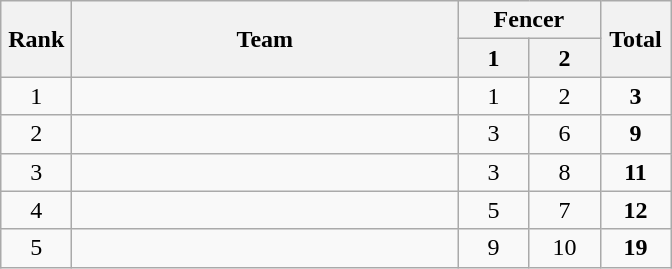<table class=wikitable style="text-align:center">
<tr>
<th rowspan=2 width=40>Rank</th>
<th rowspan=2 width=250>Team</th>
<th colspan=2>Fencer</th>
<th rowspan=2 width=40>Total</th>
</tr>
<tr>
<th width=40>1</th>
<th width=40>2</th>
</tr>
<tr>
<td>1</td>
<td align=left></td>
<td>1</td>
<td>2</td>
<td><strong>3</strong></td>
</tr>
<tr>
<td>2</td>
<td align=left></td>
<td>3</td>
<td>6</td>
<td><strong>9</strong></td>
</tr>
<tr>
<td>3</td>
<td align=left></td>
<td>3</td>
<td>8</td>
<td><strong>11</strong></td>
</tr>
<tr>
<td>4</td>
<td align=left></td>
<td>5</td>
<td>7</td>
<td><strong>12</strong></td>
</tr>
<tr>
<td>5</td>
<td align=left></td>
<td>9</td>
<td>10</td>
<td><strong>19</strong></td>
</tr>
</table>
